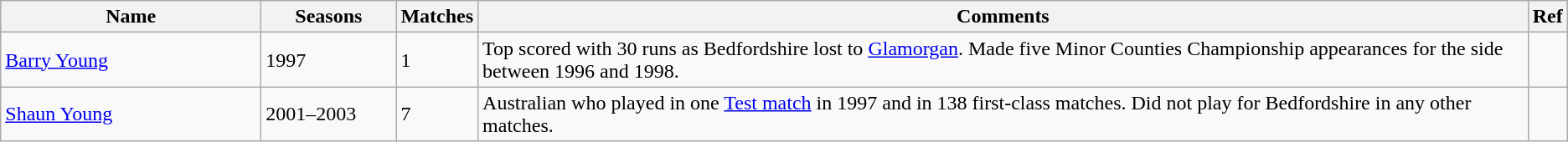<table class="wikitable">
<tr>
<th style="width:200px">Name</th>
<th style="width:100px">Seasons</th>
<th>Matches</th>
<th>Comments</th>
<th>Ref</th>
</tr>
<tr>
<td><a href='#'>Barry Young</a></td>
<td>1997</td>
<td>1</td>
<td>Top scored with 30 runs as Bedfordshire lost to <a href='#'>Glamorgan</a>. Made five Minor Counties Championship appearances for the side between 1996 and 1998.</td>
<td></td>
</tr>
<tr>
<td><a href='#'>Shaun Young</a></td>
<td>2001–2003</td>
<td>7</td>
<td>Australian who played in one <a href='#'>Test match</a> in 1997 and in 138 first-class matches. Did not play for Bedfordshire in any other matches.</td>
<td></td>
</tr>
</table>
